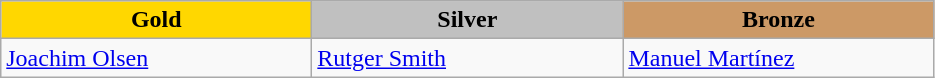<table class="wikitable" style="text-align:left">
<tr align="center">
<td width=200 bgcolor=gold><strong>Gold</strong></td>
<td width=200 bgcolor=silver><strong>Silver</strong></td>
<td width=200 bgcolor=CC9966><strong>Bronze</strong></td>
</tr>
<tr>
<td><a href='#'>Joachim Olsen</a><br><em></em></td>
<td><a href='#'>Rutger Smith</a><br><em></em></td>
<td><a href='#'>Manuel Martínez</a><br><em></em></td>
</tr>
</table>
